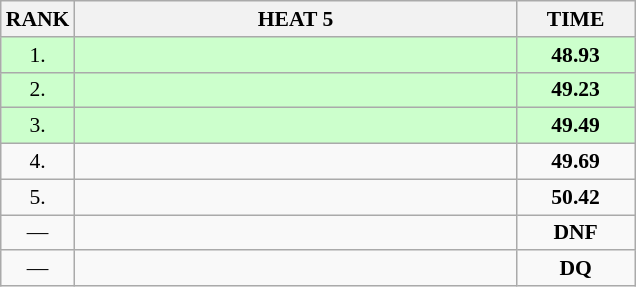<table class="wikitable" style="border-collapse: collapse; font-size: 90%;">
<tr>
<th>RANK</th>
<th style="width: 20em">HEAT 5</th>
<th style="width: 5em">TIME</th>
</tr>
<tr style="background:#ccffcc;">
<td align="center">1.</td>
<td></td>
<td align="center"><strong>48.93</strong></td>
</tr>
<tr style="background:#ccffcc;">
<td align="center">2.</td>
<td></td>
<td align="center"><strong>49.23</strong></td>
</tr>
<tr style="background:#ccffcc;">
<td align="center">3.</td>
<td></td>
<td align="center"><strong>49.49</strong></td>
</tr>
<tr>
<td align="center">4.</td>
<td></td>
<td align="center"><strong>49.69</strong></td>
</tr>
<tr>
<td align="center">5.</td>
<td></td>
<td align="center"><strong>50.42</strong></td>
</tr>
<tr>
<td align="center">—</td>
<td></td>
<td align="center"><strong>DNF</strong></td>
</tr>
<tr>
<td align="center">—</td>
<td></td>
<td align="center"><strong>DQ</strong></td>
</tr>
</table>
